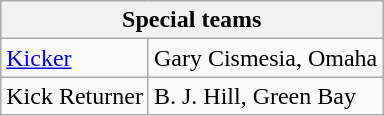<table class="wikitable">
<tr>
<th colspan="6">Special teams</th>
</tr>
<tr>
<td><a href='#'>Kicker</a></td>
<td>Gary Cismesia, Omaha</td>
</tr>
<tr>
<td>Kick Returner</td>
<td>B. J. Hill, Green Bay</td>
</tr>
</table>
